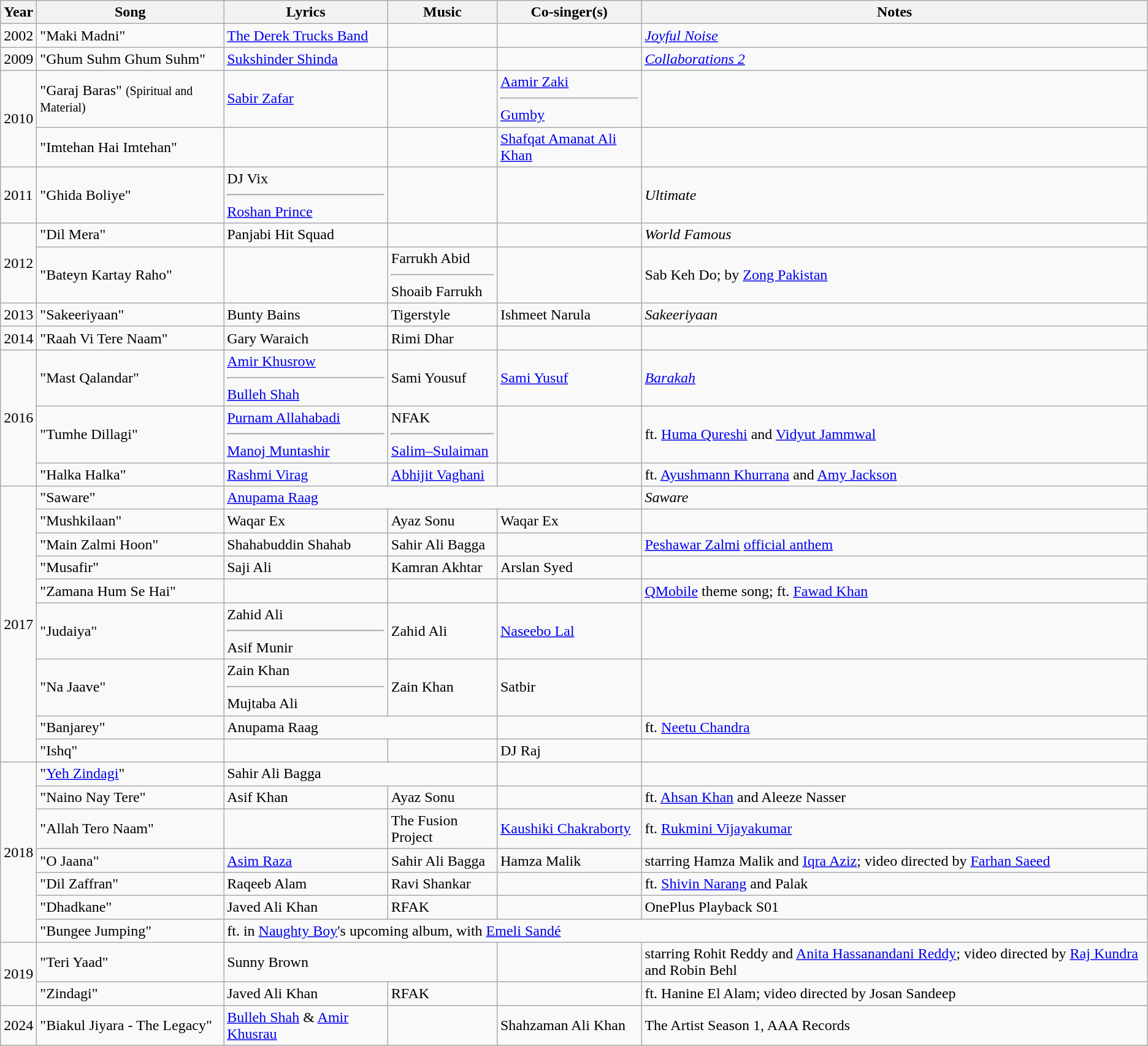<table class="wikitable">
<tr>
<th>Year</th>
<th>Song</th>
<th>Lyrics</th>
<th>Music</th>
<th>Co-singer(s)</th>
<th>Notes</th>
</tr>
<tr>
<td>2002</td>
<td>"Maki Madni"</td>
<td><a href='#'>The Derek Trucks Band</a></td>
<td></td>
<td></td>
<td><em><a href='#'>Joyful Noise</a></em></td>
</tr>
<tr>
<td>2009</td>
<td>"Ghum Suhm Ghum Suhm"</td>
<td><a href='#'>Sukshinder Shinda</a></td>
<td></td>
<td></td>
<td><em><a href='#'>Collaborations 2</a></em></td>
</tr>
<tr>
<td rowspan="2">2010</td>
<td>"Garaj Baras" <small>(Spiritual and Material)</small></td>
<td><a href='#'>Sabir Zafar</a></td>
<td></td>
<td><a href='#'>Aamir Zaki</a><hr><a href='#'>Gumby</a></td>
<td></td>
</tr>
<tr>
<td>"Imtehan Hai Imtehan"</td>
<td></td>
<td></td>
<td><a href='#'>Shafqat Amanat Ali Khan</a></td>
<td></td>
</tr>
<tr>
<td>2011</td>
<td>"Ghida Boliye"</td>
<td>DJ Vix<hr><a href='#'>Roshan Prince</a></td>
<td></td>
<td></td>
<td><em>Ultimate</em></td>
</tr>
<tr>
<td rowspan="2">2012</td>
<td>"Dil Mera"</td>
<td>Panjabi Hit Squad</td>
<td></td>
<td></td>
<td><em>World Famous</em></td>
</tr>
<tr>
<td>"Bateyn Kartay Raho"</td>
<td></td>
<td>Farrukh Abid<hr>Shoaib Farrukh</td>
<td></td>
<td>Sab Keh Do; by <a href='#'>Zong Pakistan</a></td>
</tr>
<tr>
<td>2013</td>
<td>"Sakeeriyaan"</td>
<td>Bunty Bains</td>
<td>Tigerstyle</td>
<td>Ishmeet Narula</td>
<td><em>Sakeeriyaan</em></td>
</tr>
<tr>
<td>2014</td>
<td>"Raah Vi Tere Naam"</td>
<td>Gary Waraich</td>
<td>Rimi Dhar</td>
<td></td>
<td></td>
</tr>
<tr>
<td rowspan="3">2016</td>
<td>"Mast Qalandar"</td>
<td><a href='#'>Amir Khusrow</a><hr><a href='#'>Bulleh Shah</a></td>
<td>Sami Yousuf</td>
<td><a href='#'>Sami Yusuf</a></td>
<td><em><a href='#'>Barakah</a></em></td>
</tr>
<tr>
<td>"Tumhe Dillagi"</td>
<td><a href='#'>Purnam Allahabadi</a><hr><a href='#'>Manoj Muntashir</a></td>
<td>NFAK<hr><a href='#'>Salim–Sulaiman</a></td>
<td></td>
<td>ft. <a href='#'>Huma Qureshi</a> and <a href='#'>Vidyut Jammwal</a></td>
</tr>
<tr>
<td>"Halka Halka"</td>
<td><a href='#'>Rashmi Virag</a></td>
<td><a href='#'>Abhijit Vaghani</a></td>
<td></td>
<td>ft. <a href='#'>Ayushmann Khurrana</a> and <a href='#'>Amy Jackson</a></td>
</tr>
<tr>
<td rowspan="9">2017</td>
<td>"Saware"</td>
<td colspan="3"><a href='#'>Anupama Raag</a></td>
<td><em>Saware</em></td>
</tr>
<tr>
<td>"Mushkilaan"</td>
<td>Waqar Ex</td>
<td>Ayaz Sonu</td>
<td>Waqar Ex</td>
<td></td>
</tr>
<tr>
<td>"Main Zalmi Hoon"</td>
<td>Shahabuddin Shahab</td>
<td>Sahir Ali Bagga</td>
<td></td>
<td><a href='#'>Peshawar Zalmi</a> <a href='#'>official anthem</a></td>
</tr>
<tr>
<td>"Musafir"</td>
<td>Saji Ali</td>
<td>Kamran Akhtar</td>
<td>Arslan Syed</td>
<td></td>
</tr>
<tr>
<td>"Zamana Hum Se Hai"</td>
<td></td>
<td></td>
<td></td>
<td><a href='#'>QMobile</a> theme song; ft. <a href='#'>Fawad Khan</a></td>
</tr>
<tr>
<td>"Judaiya"</td>
<td>Zahid Ali<hr>Asif Munir</td>
<td>Zahid Ali</td>
<td><a href='#'>Naseebo Lal</a></td>
<td></td>
</tr>
<tr>
<td>"Na Jaave"</td>
<td>Zain Khan<hr>Mujtaba Ali</td>
<td>Zain Khan</td>
<td>Satbir</td>
<td></td>
</tr>
<tr>
<td>"Banjarey"</td>
<td colspan="2">Anupama Raag</td>
<td></td>
<td>ft. <a href='#'>Neetu Chandra</a></td>
</tr>
<tr>
<td>"Ishq"</td>
<td></td>
<td></td>
<td>DJ Raj</td>
<td></td>
</tr>
<tr>
<td rowspan="7">2018</td>
<td>"<a href='#'>Yeh Zindagi</a>"</td>
<td colspan="2">Sahir Ali Bagga</td>
<td></td>
<td></td>
</tr>
<tr>
<td>"Naino Nay Tere"</td>
<td>Asif Khan</td>
<td>Ayaz Sonu</td>
<td></td>
<td>ft. <a href='#'>Ahsan Khan</a> and Aleeze Nasser</td>
</tr>
<tr>
<td>"Allah Tero Naam"</td>
<td></td>
<td>The Fusion Project</td>
<td><a href='#'>Kaushiki Chakraborty</a></td>
<td>ft. <a href='#'>Rukmini Vijayakumar</a></td>
</tr>
<tr>
<td>"O Jaana"</td>
<td><a href='#'>Asim Raza</a></td>
<td>Sahir Ali Bagga</td>
<td>Hamza Malik</td>
<td>starring Hamza Malik and <a href='#'>Iqra Aziz</a>; video directed by <a href='#'>Farhan Saeed</a></td>
</tr>
<tr>
<td>"Dil Zaffran"</td>
<td>Raqeeb Alam</td>
<td>Ravi Shankar</td>
<td></td>
<td>ft. <a href='#'>Shivin Narang</a> and Palak</td>
</tr>
<tr>
<td>"Dhadkane"</td>
<td>Javed Ali Khan</td>
<td>RFAK</td>
<td></td>
<td>OnePlus Playback S01</td>
</tr>
<tr>
<td>"Bungee Jumping"</td>
<td colspan="4">ft. in <a href='#'>Naughty Boy</a>'s upcoming album, with <a href='#'>Emeli Sandé</a></td>
</tr>
<tr>
<td rowspan="2">2019</td>
<td>"Teri Yaad"</td>
<td colspan="2">Sunny Brown</td>
<td></td>
<td>starring Rohit Reddy and <a href='#'>Anita Hassanandani Reddy</a>; video directed by <a href='#'>Raj Kundra</a> and Robin Behl</td>
</tr>
<tr>
<td>"Zindagi"</td>
<td>Javed Ali Khan</td>
<td>RFAK</td>
<td></td>
<td>ft. Hanine El Alam; video directed by Josan Sandeep</td>
</tr>
<tr>
<td>2024</td>
<td>"Biakul Jiyara - The Legacy"</td>
<td><a href='#'>Bulleh Shah</a> & <a href='#'>Amir Khusrau</a></td>
<td></td>
<td>Shahzaman Ali Khan</td>
<td>The Artist Season 1, AAA Records</td>
</tr>
</table>
